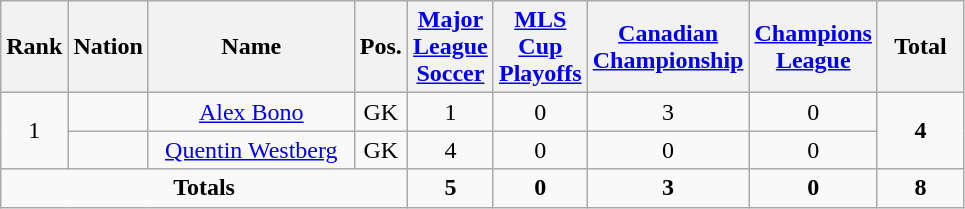<table class="wikitable sortable" style="font-size:100%; text-align:center">
<tr>
<th width=15>Rank</th>
<th width=15>Nation</th>
<th width=130>Name</th>
<th width=15>Pos.</th>
<th width=50><a href='#'>Major League Soccer</a></th>
<th width=50><a href='#'>MLS Cup Playoffs</a></th>
<th width=50><a href='#'>Canadian Championship</a></th>
<th width=50><a href='#'>Champions League</a></th>
<th width=50>Total</th>
</tr>
<tr>
<td rowspan="2">1</td>
<td></td>
<td><a href='#'>Alex Bono</a></td>
<td>GK</td>
<td>1</td>
<td>0</td>
<td>3</td>
<td>0</td>
<td rowspan="2"><strong>4</strong></td>
</tr>
<tr>
<td></td>
<td><a href='#'>Quentin Westberg</a></td>
<td>GK</td>
<td>4</td>
<td>0</td>
<td>0</td>
<td>0</td>
</tr>
<tr class="sortbottom">
<td colspan="4"><strong>Totals</strong></td>
<td><strong>5</strong></td>
<td><strong>0</strong></td>
<td><strong>3</strong></td>
<td><strong>0</strong></td>
<td><strong>8</strong></td>
</tr>
</table>
